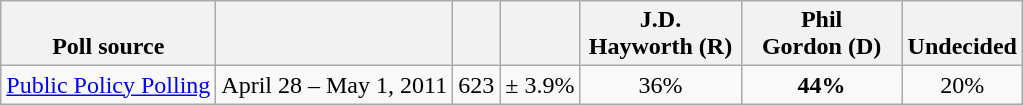<table class="wikitable" style="text-align:center">
<tr valign=bottom>
<th>Poll source</th>
<th></th>
<th></th>
<th></th>
<th style="width:100px;">J.D.<br>Hayworth (R)</th>
<th style="width:100px;">Phil<br>Gordon (D)</th>
<th>Undecided</th>
</tr>
<tr>
<td align=left><a href='#'>Public Policy Polling</a></td>
<td>April 28 – May 1, 2011</td>
<td>623</td>
<td>± 3.9%</td>
<td>36%</td>
<td><strong>44%</strong></td>
<td>20%</td>
</tr>
</table>
